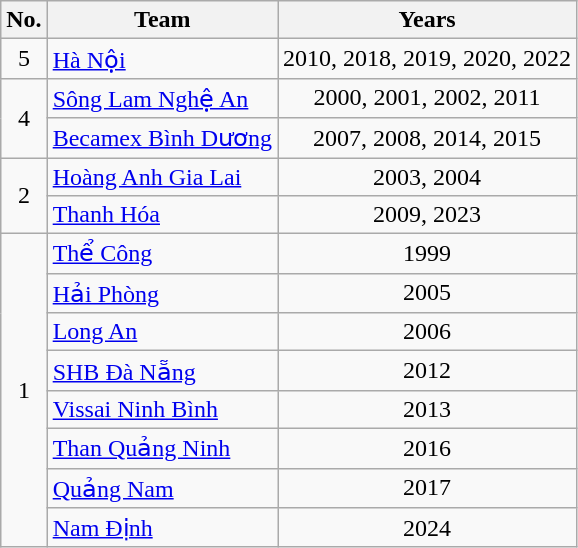<table class="wikitable" style="text-align:center">
<tr>
<th>No.</th>
<th>Team</th>
<th>Years</th>
</tr>
<tr>
<td>5</td>
<td align=left><a href='#'>Hà Nội</a></td>
<td>2010, 2018, 2019, 2020, 2022</td>
</tr>
<tr>
<td rowspan=2>4</td>
<td align=left><a href='#'>Sông Lam Nghệ An</a></td>
<td>2000, 2001, 2002, 2011</td>
</tr>
<tr>
<td align=left><a href='#'>Becamex Bình Dương</a></td>
<td>2007, 2008, 2014, 2015</td>
</tr>
<tr>
<td rowspan=2>2</td>
<td align=left><a href='#'>Hoàng Anh Gia Lai</a></td>
<td>2003, 2004</td>
</tr>
<tr>
<td align=left><a href='#'>Thanh Hóa</a></td>
<td>2009, 2023</td>
</tr>
<tr>
<td rowspan=8>1</td>
<td align=left><a href='#'>Thể Công</a></td>
<td>1999</td>
</tr>
<tr>
<td align=left><a href='#'>Hải Phòng</a></td>
<td>2005</td>
</tr>
<tr>
<td align=left><a href='#'>Long An</a></td>
<td>2006</td>
</tr>
<tr>
<td align=left><a href='#'>SHB Đà Nẵng</a></td>
<td>2012</td>
</tr>
<tr>
<td align=left><a href='#'>Vissai Ninh Bình</a></td>
<td>2013</td>
</tr>
<tr>
<td align=left><a href='#'>Than Quảng Ninh</a></td>
<td>2016</td>
</tr>
<tr>
<td align=left><a href='#'>Quảng Nam</a></td>
<td>2017</td>
</tr>
<tr>
<td align=left><a href='#'>Nam Định</a></td>
<td>2024</td>
</tr>
</table>
